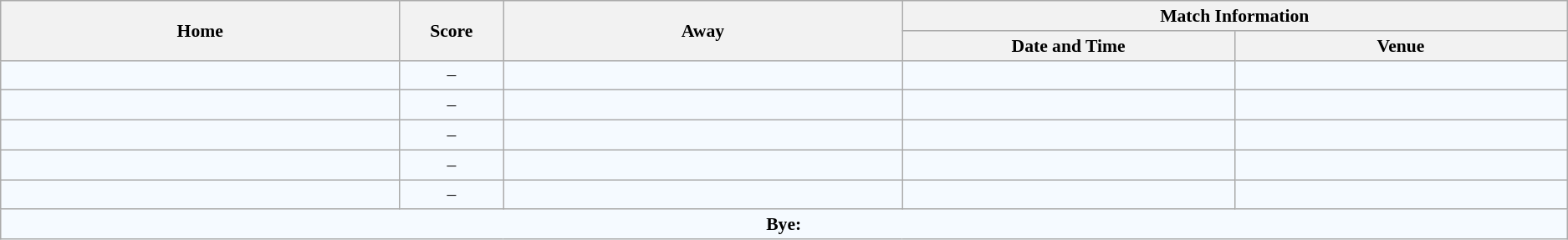<table class="wikitable" style="border-collapse:collapse; font-size:90%; text-align:center;">
<tr>
<th rowspan="2" width="12%">Home</th>
<th rowspan="2" width="3%">Score</th>
<th rowspan="2" width="12%">Away</th>
<th colspan="2">Match Information</th>
</tr>
<tr bgcolor="#EFEFEF">
<th width="10%">Date and Time</th>
<th width="10%">Venue</th>
</tr>
<tr bgcolor="#F5FAFF">
<td align="centre"></td>
<td>–</td>
<td align="centre"></td>
<td></td>
<td></td>
</tr>
<tr bgcolor="#F5FAFF">
<td align="centre"></td>
<td>–</td>
<td align="centre"></td>
<td></td>
<td></td>
</tr>
<tr bgcolor="#F5FAFF">
<td align="centre"></td>
<td>–</td>
<td align="centre"></td>
<td></td>
<td></td>
</tr>
<tr bgcolor="#F5FAFF">
<td align="centre"></td>
<td>–</td>
<td align="centre"></td>
<td></td>
<td></td>
</tr>
<tr bgcolor="#F5FAFF">
<td align="centre"></td>
<td>–</td>
<td align="centre"></td>
<td></td>
<td></td>
</tr>
<tr bgcolor="#F5FAFF">
<td colspan="5" style="text-align:centre;"><strong>Bye:</strong></td>
</tr>
</table>
